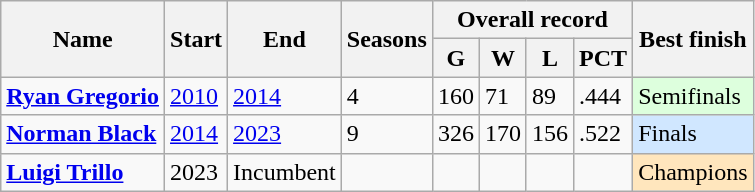<table class="wikitable">
<tr>
<th rowspan="2">Name</th>
<th rowspan="2">Start</th>
<th rowspan="2">End</th>
<th rowspan="2">Seasons</th>
<th colspan="4">Overall record</th>
<th rowspan="2">Best finish</th>
</tr>
<tr>
<th>G</th>
<th>W</th>
<th>L</th>
<th>PCT</th>
</tr>
<tr>
<td><strong><a href='#'>Ryan Gregorio</a></strong></td>
<td><a href='#'>2010</a></td>
<td><a href='#'>2014</a></td>
<td>4</td>
<td>160</td>
<td>71</td>
<td>89</td>
<td>.444</td>
<td style="background:#dfd;">Semifinals</td>
</tr>
<tr>
<td><strong><a href='#'>Norman Black</a></strong></td>
<td><a href='#'>2014</a></td>
<td><a href='#'>2023</a></td>
<td>9</td>
<td>326</td>
<td>170</td>
<td>156</td>
<td>.522</td>
<td bgcolor="#D0E7FF">Finals</td>
</tr>
<tr>
<td><strong><a href='#'>Luigi Trillo</a></strong></td>
<td>2023</td>
<td>Incumbent</td>
<td></td>
<td></td>
<td></td>
<td></td>
<td></td>
<td bgcolor="#FFE6BD">Champions</td>
</tr>
</table>
